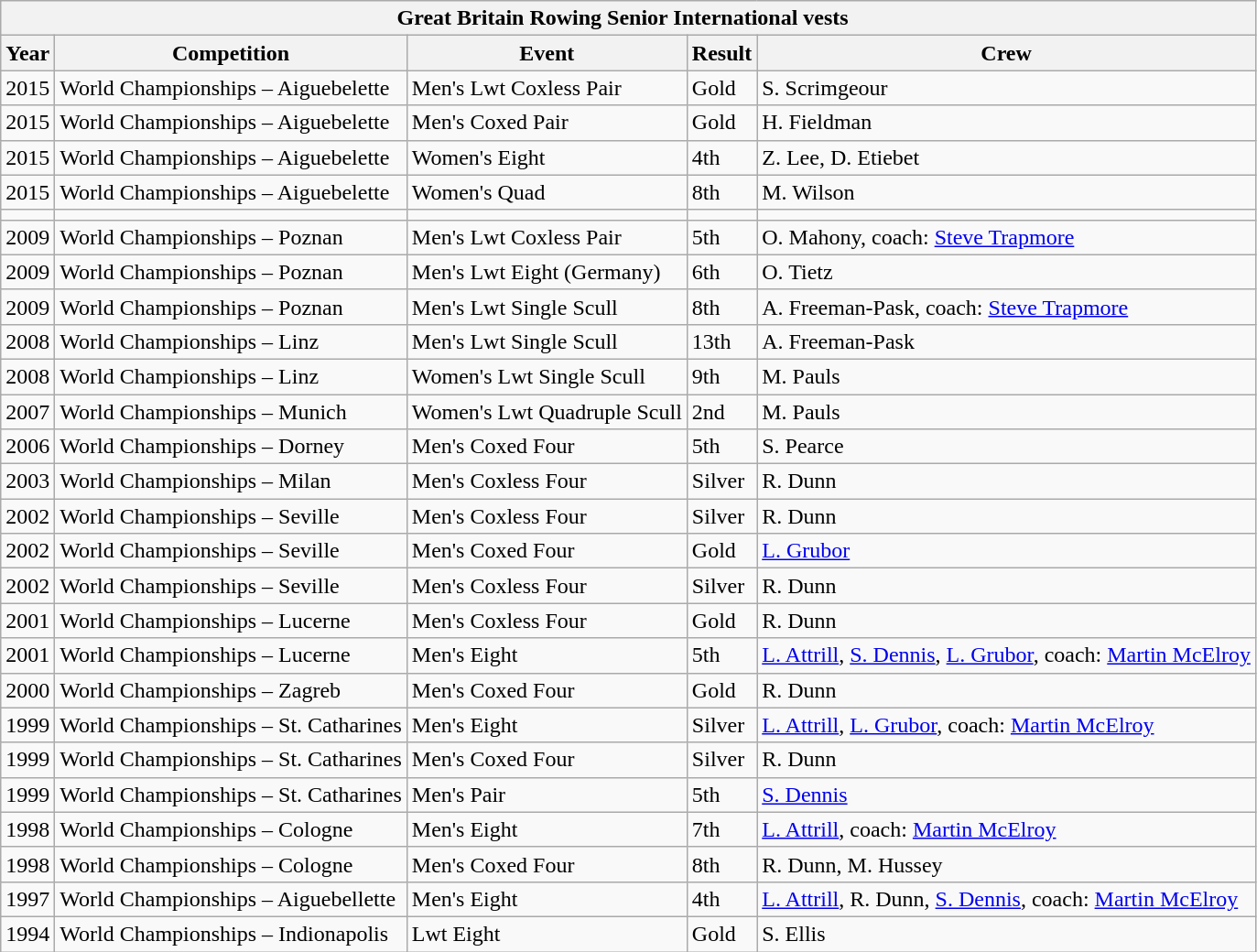<table class="wikitable collapsible collapsed">
<tr>
<th colspan="5">Great Britain Rowing Senior International vests  </th>
</tr>
<tr>
<th>Year</th>
<th>Competition</th>
<th>Event</th>
<th>Result</th>
<th>Crew</th>
</tr>
<tr>
<td>2015</td>
<td>World Championships – Aiguebelette</td>
<td>Men's Lwt Coxless Pair</td>
<td>Gold</td>
<td>S. Scrimgeour</td>
</tr>
<tr>
<td>2015</td>
<td>World Championships – Aiguebelette</td>
<td>Men's Coxed Pair</td>
<td>Gold</td>
<td>H. Fieldman</td>
</tr>
<tr>
<td>2015</td>
<td>World Championships – Aiguebelette</td>
<td>Women's Eight</td>
<td>4th</td>
<td>Z. Lee, D. Etiebet</td>
</tr>
<tr>
<td>2015</td>
<td>World Championships – Aiguebelette</td>
<td>Women's Quad</td>
<td>8th</td>
<td>M. Wilson</td>
</tr>
<tr>
<td></td>
<td></td>
<td></td>
<td></td>
<td></td>
</tr>
<tr>
<td>2009</td>
<td>World Championships – Poznan</td>
<td>Men's Lwt Coxless Pair</td>
<td>5th</td>
<td>O. Mahony, coach: <a href='#'>Steve Trapmore</a></td>
</tr>
<tr>
<td>2009</td>
<td>World Championships – Poznan</td>
<td>Men's Lwt Eight (Germany)</td>
<td>6th</td>
<td>O. Tietz</td>
</tr>
<tr>
<td>2009</td>
<td>World Championships – Poznan</td>
<td>Men's Lwt Single Scull</td>
<td>8th</td>
<td>A. Freeman-Pask, coach: <a href='#'>Steve Trapmore</a></td>
</tr>
<tr>
<td>2008</td>
<td>World Championships – Linz</td>
<td>Men's Lwt Single Scull</td>
<td>13th</td>
<td>A. Freeman-Pask</td>
</tr>
<tr>
<td>2008</td>
<td>World Championships – Linz</td>
<td>Women's Lwt Single Scull</td>
<td>9th</td>
<td>M. Pauls</td>
</tr>
<tr>
<td>2007</td>
<td>World Championships – Munich</td>
<td>Women's Lwt Quadruple Scull</td>
<td>2nd</td>
<td>M. Pauls</td>
</tr>
<tr>
<td>2006</td>
<td>World Championships – Dorney</td>
<td>Men's Coxed Four</td>
<td>5th</td>
<td>S. Pearce</td>
</tr>
<tr>
<td>2003</td>
<td>World Championships – Milan</td>
<td>Men's Coxless Four</td>
<td>Silver</td>
<td>R. Dunn</td>
</tr>
<tr>
<td>2002</td>
<td>World Championships – Seville</td>
<td>Men's Coxless Four</td>
<td>Silver</td>
<td>R. Dunn</td>
</tr>
<tr>
<td>2002</td>
<td>World Championships – Seville</td>
<td>Men's Coxed Four</td>
<td>Gold</td>
<td><a href='#'>L. Grubor</a></td>
</tr>
<tr>
<td>2002</td>
<td>World Championships – Seville</td>
<td>Men's Coxless Four</td>
<td>Silver</td>
<td>R. Dunn</td>
</tr>
<tr>
<td>2001</td>
<td>World Championships – Lucerne</td>
<td>Men's Coxless Four</td>
<td>Gold</td>
<td>R. Dunn</td>
</tr>
<tr>
<td>2001</td>
<td>World Championships – Lucerne</td>
<td>Men's Eight</td>
<td>5th</td>
<td><a href='#'>L. Attrill</a>, <a href='#'>S. Dennis</a>, <a href='#'>L. Grubor</a>, coach: <a href='#'>Martin McElroy</a></td>
</tr>
<tr>
<td>2000</td>
<td>World Championships – Zagreb</td>
<td>Men's Coxed Four</td>
<td>Gold</td>
<td>R. Dunn</td>
</tr>
<tr>
<td>1999</td>
<td>World Championships – St. Catharines</td>
<td>Men's Eight</td>
<td>Silver</td>
<td><a href='#'>L. Attrill</a>, <a href='#'>L. Grubor</a>, coach: <a href='#'>Martin McElroy</a></td>
</tr>
<tr>
<td>1999</td>
<td>World Championships – St. Catharines</td>
<td>Men's Coxed Four</td>
<td>Silver</td>
<td>R. Dunn</td>
</tr>
<tr>
<td>1999</td>
<td>World Championships – St. Catharines</td>
<td>Men's Pair</td>
<td>5th</td>
<td><a href='#'>S. Dennis</a></td>
</tr>
<tr>
<td>1998</td>
<td>World Championships – Cologne</td>
<td>Men's Eight</td>
<td>7th</td>
<td><a href='#'>L. Attrill</a>, coach: <a href='#'>Martin McElroy</a></td>
</tr>
<tr>
<td>1998</td>
<td>World Championships – Cologne</td>
<td>Men's Coxed Four</td>
<td>8th</td>
<td>R. Dunn, M. Hussey</td>
</tr>
<tr>
<td>1997</td>
<td>World Championships – Aiguebellette</td>
<td>Men's Eight</td>
<td>4th</td>
<td><a href='#'>L. Attrill</a>, R. Dunn, <a href='#'>S. Dennis</a>, coach: <a href='#'>Martin McElroy</a></td>
</tr>
<tr>
<td>1994</td>
<td>World Championships – Indionapolis</td>
<td>Lwt Eight</td>
<td>Gold</td>
<td>S. Ellis</td>
</tr>
</table>
